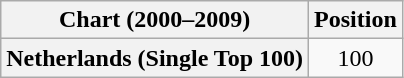<table class="wikitable plainrowheaders" style="text-align:center">
<tr>
<th scope="col">Chart (2000–2009)</th>
<th scope="col">Position</th>
</tr>
<tr>
<th scope="row">Netherlands (Single Top 100)</th>
<td>100</td>
</tr>
</table>
